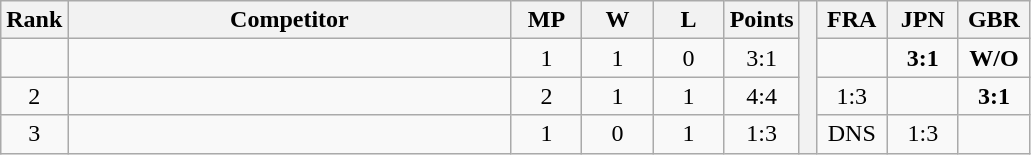<table class="wikitable" style="text-align:center">
<tr>
<th>Rank</th>
<th style="width:18em">Competitor</th>
<th style="width:2.5em">MP</th>
<th style="width:2.5em">W</th>
<th style="width:2.5em">L</th>
<th>Points</th>
<th rowspan="4"> </th>
<th style="width:2.5em">FRA</th>
<th style="width:2.5em">JPN</th>
<th style="width:2.5em">GBR</th>
</tr>
<tr>
<td></td>
<td style="text-align:left"></td>
<td>1</td>
<td>1</td>
<td>0</td>
<td>3:1</td>
<td></td>
<td><strong>3:1</strong></td>
<td><strong>W/O</strong></td>
</tr>
<tr>
<td>2</td>
<td style="text-align:left"></td>
<td>2</td>
<td>1</td>
<td>1</td>
<td>4:4</td>
<td>1:3</td>
<td></td>
<td><strong>3:1</strong></td>
</tr>
<tr>
<td>3</td>
<td style="text-align:left"></td>
<td>1</td>
<td>0</td>
<td>1</td>
<td>1:3</td>
<td>DNS</td>
<td>1:3</td>
<td></td>
</tr>
</table>
